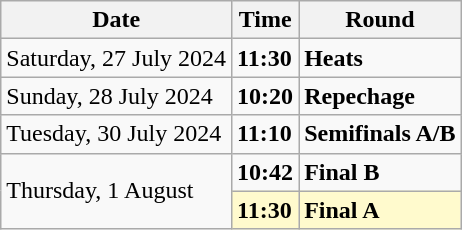<table class="wikitable">
<tr>
<th>Date</th>
<th>Time</th>
<th>Round</th>
</tr>
<tr>
<td>Saturday, 27 July 2024</td>
<td><strong>11:30</strong></td>
<td><strong>Heats</strong></td>
</tr>
<tr>
<td>Sunday, 28 July 2024</td>
<td><strong>10:20</strong></td>
<td><strong>Repechage</strong></td>
</tr>
<tr>
<td>Tuesday, 30 July 2024</td>
<td><strong>11:10</strong></td>
<td><strong>Semifinals A/B</strong></td>
</tr>
<tr>
<td rowspan=2>Thursday, 1 August</td>
<td><strong>10:42</strong></td>
<td><strong>Final B</strong></td>
</tr>
<tr style="background:lemonchiffon">
<td><strong>11:30</strong></td>
<td><strong>Final A</strong></td>
</tr>
</table>
